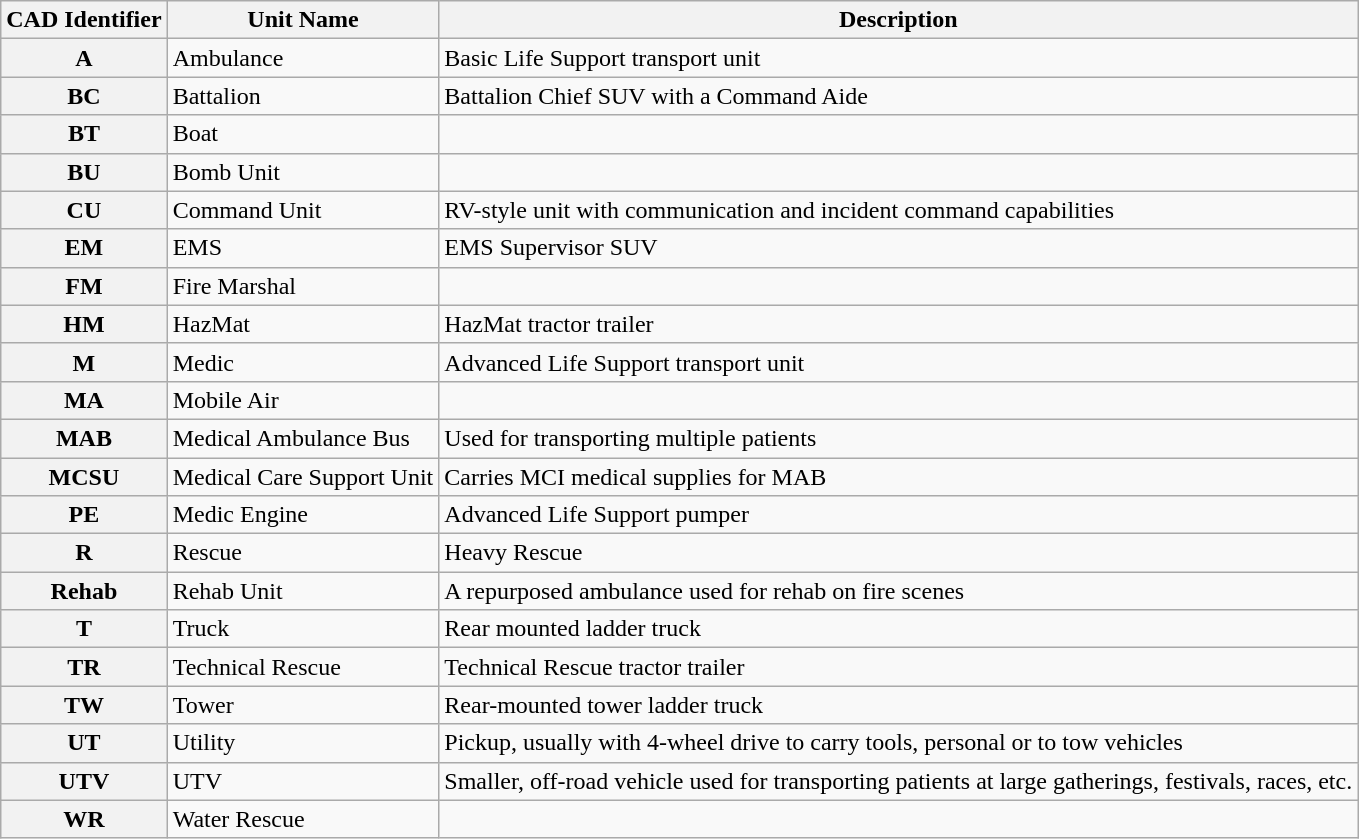<table class="wikitable sortable mw-collapsible">
<tr>
<th>CAD Identifier</th>
<th>Unit Name</th>
<th>Description</th>
</tr>
<tr>
<th>A</th>
<td>Ambulance</td>
<td>Basic Life Support transport unit</td>
</tr>
<tr>
<th>BC</th>
<td>Battalion</td>
<td>Battalion Chief SUV with a Command Aide</td>
</tr>
<tr>
<th>BT</th>
<td>Boat</td>
<td></td>
</tr>
<tr>
<th>BU</th>
<td>Bomb Unit</td>
<td></td>
</tr>
<tr>
<th>CU</th>
<td>Command Unit</td>
<td>RV-style unit with communication and incident command capabilities</td>
</tr>
<tr>
<th>EM</th>
<td>EMS</td>
<td>EMS Supervisor SUV</td>
</tr>
<tr>
<th>FM</th>
<td>Fire Marshal</td>
<td></td>
</tr>
<tr>
<th>HM</th>
<td>HazMat</td>
<td>HazMat tractor trailer</td>
</tr>
<tr>
<th>M</th>
<td>Medic</td>
<td>Advanced Life Support transport unit</td>
</tr>
<tr>
<th>MA</th>
<td>Mobile Air</td>
<td></td>
</tr>
<tr>
<th>MAB</th>
<td>Medical Ambulance Bus</td>
<td>Used for transporting multiple patients</td>
</tr>
<tr>
<th>MCSU</th>
<td>Medical Care Support Unit</td>
<td>Carries MCI medical supplies for MAB</td>
</tr>
<tr>
<th>PE</th>
<td>Medic Engine</td>
<td>Advanced Life Support pumper</td>
</tr>
<tr>
<th>R</th>
<td>Rescue</td>
<td>Heavy Rescue</td>
</tr>
<tr>
<th>Rehab</th>
<td>Rehab Unit</td>
<td>A repurposed ambulance used for rehab on fire scenes</td>
</tr>
<tr>
<th>T</th>
<td>Truck</td>
<td>Rear mounted ladder truck</td>
</tr>
<tr>
<th>TR</th>
<td>Technical Rescue</td>
<td>Technical Rescue tractor trailer</td>
</tr>
<tr>
<th>TW</th>
<td>Tower</td>
<td>Rear-mounted tower ladder truck</td>
</tr>
<tr>
<th>UT</th>
<td>Utility</td>
<td>Pickup, usually with 4-wheel drive to carry tools, personal or to tow vehicles</td>
</tr>
<tr>
<th>UTV</th>
<td>UTV</td>
<td>Smaller, off-road vehicle used for transporting patients at large gatherings, festivals, races, etc.</td>
</tr>
<tr>
<th>WR</th>
<td>Water Rescue</td>
<td></td>
</tr>
</table>
